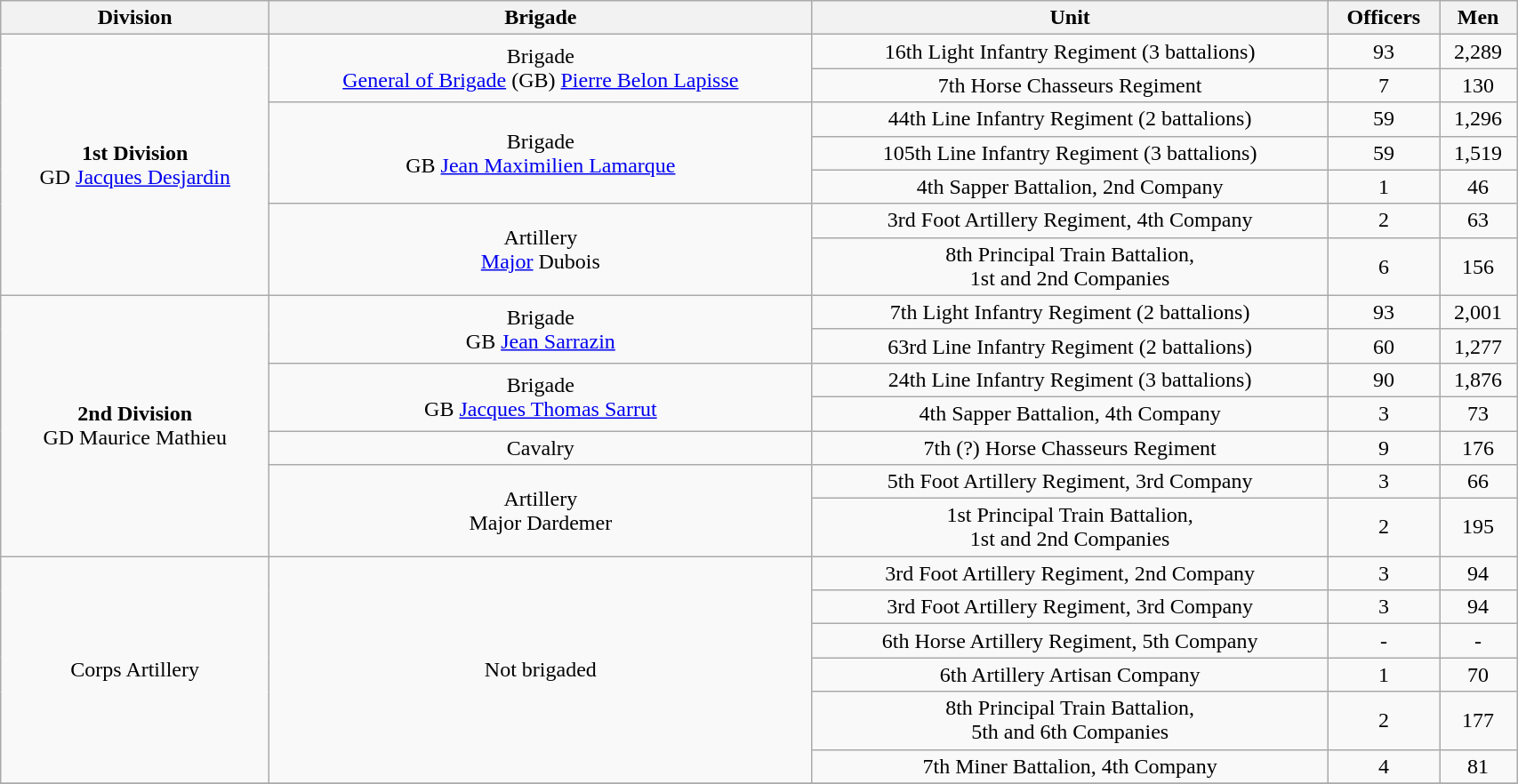<table class="wikitable" style="text-align:center; width:90%;">
<tr>
<th>Division</th>
<th>Brigade</th>
<th>Unit</th>
<th>Officers</th>
<th>Men</th>
</tr>
<tr>
<td rowspan=7><strong>1st Division</strong><br>GD <a href='#'>Jacques Desjardin</a></td>
<td rowspan=2>Brigade<br><a href='#'>General of Brigade</a> (GB) <a href='#'>Pierre Belon Lapisse</a></td>
<td>16th Light Infantry Regiment (3 battalions)</td>
<td>93</td>
<td>2,289</td>
</tr>
<tr>
<td>7th Horse Chasseurs Regiment</td>
<td>7</td>
<td>130</td>
</tr>
<tr>
<td rowspan=3>Brigade<br>GB <a href='#'>Jean Maximilien Lamarque</a></td>
<td>44th Line Infantry Regiment (2 battalions)</td>
<td>59</td>
<td>1,296</td>
</tr>
<tr>
<td>105th Line Infantry Regiment (3 battalions)</td>
<td>59</td>
<td>1,519</td>
</tr>
<tr>
<td>4th Sapper Battalion, 2nd Company</td>
<td>1</td>
<td>46</td>
</tr>
<tr>
<td rowspan=2>Artillery<br><a href='#'>Major</a> Dubois</td>
<td>3rd Foot Artillery Regiment, 4th Company</td>
<td>2</td>
<td>63</td>
</tr>
<tr>
<td>8th Principal Train Battalion,<br>1st and 2nd Companies</td>
<td>6</td>
<td>156</td>
</tr>
<tr>
<td rowspan=7><strong>2nd Division</strong><br>GD Maurice Mathieu</td>
<td rowspan=2>Brigade<br>GB <a href='#'>Jean Sarrazin</a></td>
<td>7th Light Infantry Regiment (2 battalions)</td>
<td>93</td>
<td>2,001</td>
</tr>
<tr>
<td>63rd Line Infantry Regiment (2 battalions)</td>
<td>60</td>
<td>1,277</td>
</tr>
<tr>
<td rowspan=2>Brigade<br>GB <a href='#'>Jacques Thomas Sarrut</a></td>
<td>24th Line Infantry Regiment (3 battalions)</td>
<td>90</td>
<td>1,876</td>
</tr>
<tr>
<td>4th Sapper Battalion, 4th Company</td>
<td>3</td>
<td>73</td>
</tr>
<tr>
<td rowspan=1>Cavalry</td>
<td>7th (?) Horse Chasseurs Regiment</td>
<td>9</td>
<td>176</td>
</tr>
<tr>
<td rowspan=2>Artillery<br>Major Dardemer</td>
<td>5th Foot Artillery Regiment, 3rd Company</td>
<td>3</td>
<td>66</td>
</tr>
<tr>
<td>1st Principal Train Battalion,<br>1st and 2nd Companies</td>
<td>2</td>
<td>195</td>
</tr>
<tr>
<td rowspan=6>Corps Artillery</td>
<td rowspan=6>Not brigaded</td>
<td>3rd Foot Artillery Regiment, 2nd Company</td>
<td>3</td>
<td>94</td>
</tr>
<tr>
<td>3rd Foot Artillery Regiment, 3rd Company</td>
<td>3</td>
<td>94</td>
</tr>
<tr>
<td>6th Horse Artillery Regiment, 5th Company</td>
<td>-</td>
<td>-</td>
</tr>
<tr>
<td>6th Artillery Artisan Company</td>
<td>1</td>
<td>70</td>
</tr>
<tr>
<td>8th Principal Train Battalion,<br>5th and 6th Companies</td>
<td>2</td>
<td>177</td>
</tr>
<tr>
<td>7th Miner Battalion, 4th Company</td>
<td>4</td>
<td>81</td>
</tr>
<tr>
</tr>
</table>
